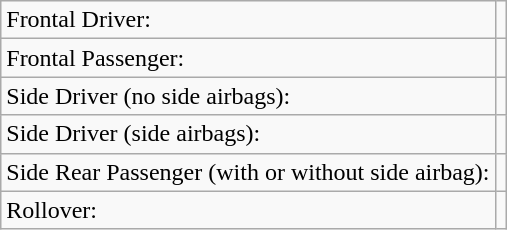<table class="wikitable">
<tr>
<td>Frontal Driver:</td>
<td></td>
</tr>
<tr>
<td>Frontal Passenger:</td>
<td></td>
</tr>
<tr>
<td>Side Driver (no side airbags):</td>
<td></td>
</tr>
<tr>
<td>Side Driver (side airbags):</td>
<td></td>
</tr>
<tr>
<td>Side Rear Passenger (with or without side airbag):</td>
<td></td>
</tr>
<tr>
<td>Rollover:</td>
<td></td>
</tr>
</table>
